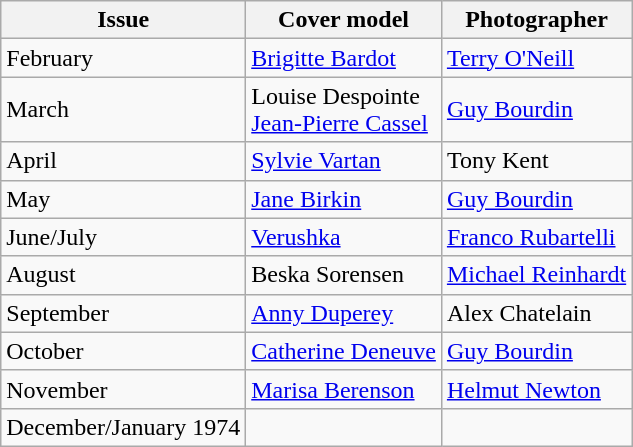<table class="sortable wikitable">
<tr>
<th>Issue</th>
<th>Cover model</th>
<th>Photographer</th>
</tr>
<tr>
<td>February</td>
<td><a href='#'>Brigitte Bardot</a></td>
<td><a href='#'>Terry O'Neill</a></td>
</tr>
<tr>
<td>March</td>
<td>Louise Despointe <br> <a href='#'>Jean-Pierre Cassel</a></td>
<td><a href='#'>Guy Bourdin</a></td>
</tr>
<tr>
<td>April</td>
<td><a href='#'>Sylvie Vartan</a></td>
<td>Tony Kent</td>
</tr>
<tr>
<td>May</td>
<td><a href='#'>Jane Birkin</a></td>
<td><a href='#'>Guy Bourdin</a></td>
</tr>
<tr>
<td>June/July</td>
<td><a href='#'>Verushka</a></td>
<td><a href='#'>Franco Rubartelli</a></td>
</tr>
<tr>
<td>August</td>
<td>Beska Sorensen</td>
<td><a href='#'>Michael Reinhardt</a></td>
</tr>
<tr>
<td>September</td>
<td><a href='#'>Anny Duperey</a></td>
<td>Alex Chatelain</td>
</tr>
<tr>
<td>October</td>
<td><a href='#'>Catherine Deneuve</a></td>
<td><a href='#'>Guy Bourdin</a></td>
</tr>
<tr>
<td>November</td>
<td><a href='#'>Marisa Berenson</a></td>
<td><a href='#'>Helmut Newton</a></td>
</tr>
<tr>
<td>December/January 1974</td>
<td></td>
<td></td>
</tr>
</table>
